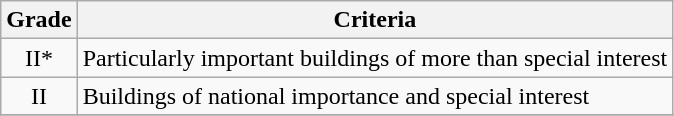<table class="wikitable" border="1">
<tr>
<th>Grade</th>
<th>Criteria</th>
</tr>
<tr>
<td align="center" >II*</td>
<td>Particularly important buildings of more than special interest</td>
</tr>
<tr>
<td align="center" >II</td>
<td>Buildings of national importance and special interest</td>
</tr>
<tr>
</tr>
</table>
